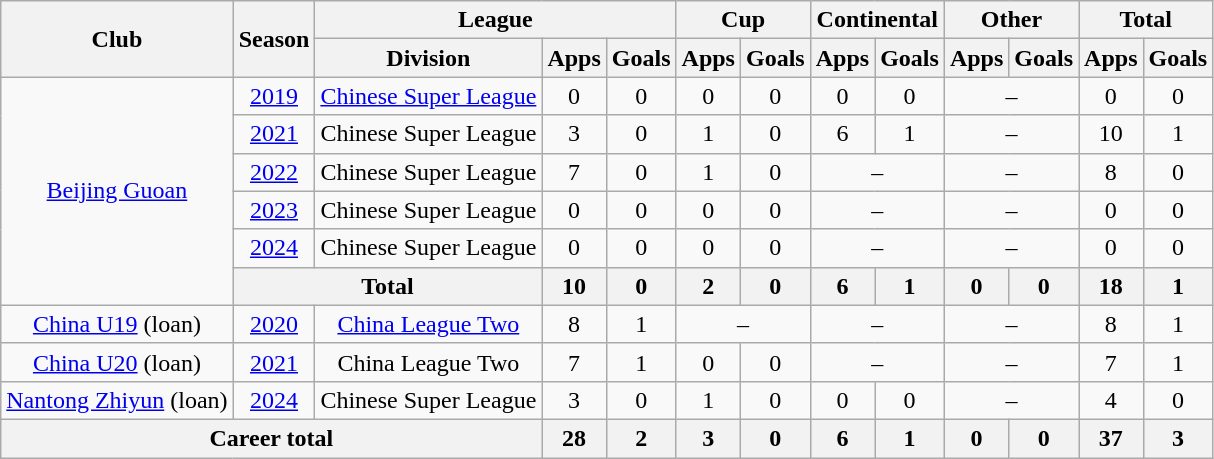<table class="wikitable" style="text-align: center">
<tr>
<th rowspan="2">Club</th>
<th rowspan="2">Season</th>
<th colspan="3">League</th>
<th colspan="2">Cup</th>
<th colspan="2">Continental</th>
<th colspan="2">Other</th>
<th colspan="2">Total</th>
</tr>
<tr>
<th>Division</th>
<th>Apps</th>
<th>Goals</th>
<th>Apps</th>
<th>Goals</th>
<th>Apps</th>
<th>Goals</th>
<th>Apps</th>
<th>Goals</th>
<th>Apps</th>
<th>Goals</th>
</tr>
<tr>
<td rowspan=6><a href='#'>Beijing Guoan</a></td>
<td><a href='#'>2019</a></td>
<td><a href='#'>Chinese Super League</a></td>
<td>0</td>
<td>0</td>
<td>0</td>
<td>0</td>
<td>0</td>
<td>0</td>
<td colspan="2">–</td>
<td>0</td>
<td>0</td>
</tr>
<tr>
<td><a href='#'>2021</a></td>
<td>Chinese Super League</td>
<td>3</td>
<td>0</td>
<td>1</td>
<td>0</td>
<td>6</td>
<td>1</td>
<td colspan="2">–</td>
<td>10</td>
<td>1</td>
</tr>
<tr>
<td><a href='#'>2022</a></td>
<td>Chinese Super League</td>
<td>7</td>
<td>0</td>
<td>1</td>
<td>0</td>
<td colspan="2">–</td>
<td colspan="2">–</td>
<td>8</td>
<td>0</td>
</tr>
<tr>
<td><a href='#'>2023</a></td>
<td>Chinese Super League</td>
<td>0</td>
<td>0</td>
<td>0</td>
<td>0</td>
<td colspan="2">–</td>
<td colspan="2">–</td>
<td>0</td>
<td>0</td>
</tr>
<tr>
<td><a href='#'>2024</a></td>
<td>Chinese Super League</td>
<td>0</td>
<td>0</td>
<td>0</td>
<td>0</td>
<td colspan="2">–</td>
<td colspan="2">–</td>
<td>0</td>
<td>0</td>
</tr>
<tr>
<th colspan=2>Total</th>
<th>10</th>
<th>0</th>
<th>2</th>
<th>0</th>
<th>6</th>
<th>1</th>
<th>0</th>
<th>0</th>
<th>18</th>
<th>1</th>
</tr>
<tr>
<td><a href='#'>China U19</a> (loan)</td>
<td><a href='#'>2020</a></td>
<td><a href='#'>China League Two</a></td>
<td>8</td>
<td>1</td>
<td colspan="2">–</td>
<td colspan="2">–</td>
<td colspan="2">–</td>
<td>8</td>
<td>1</td>
</tr>
<tr>
<td><a href='#'>China U20</a> (loan)</td>
<td><a href='#'>2021</a></td>
<td>China League Two</td>
<td>7</td>
<td>1</td>
<td>0</td>
<td>0</td>
<td colspan="2">–</td>
<td colspan="2">–</td>
<td>7</td>
<td>1</td>
</tr>
<tr>
<td><a href='#'>Nantong Zhiyun</a> (loan)</td>
<td><a href='#'>2024</a></td>
<td>Chinese Super League</td>
<td>3</td>
<td>0</td>
<td>1</td>
<td>0</td>
<td>0</td>
<td>0</td>
<td colspan="2">–</td>
<td>4</td>
<td>0</td>
</tr>
<tr>
<th colspan=3>Career total</th>
<th>28</th>
<th>2</th>
<th>3</th>
<th>0</th>
<th>6</th>
<th>1</th>
<th>0</th>
<th>0</th>
<th>37</th>
<th>3</th>
</tr>
</table>
